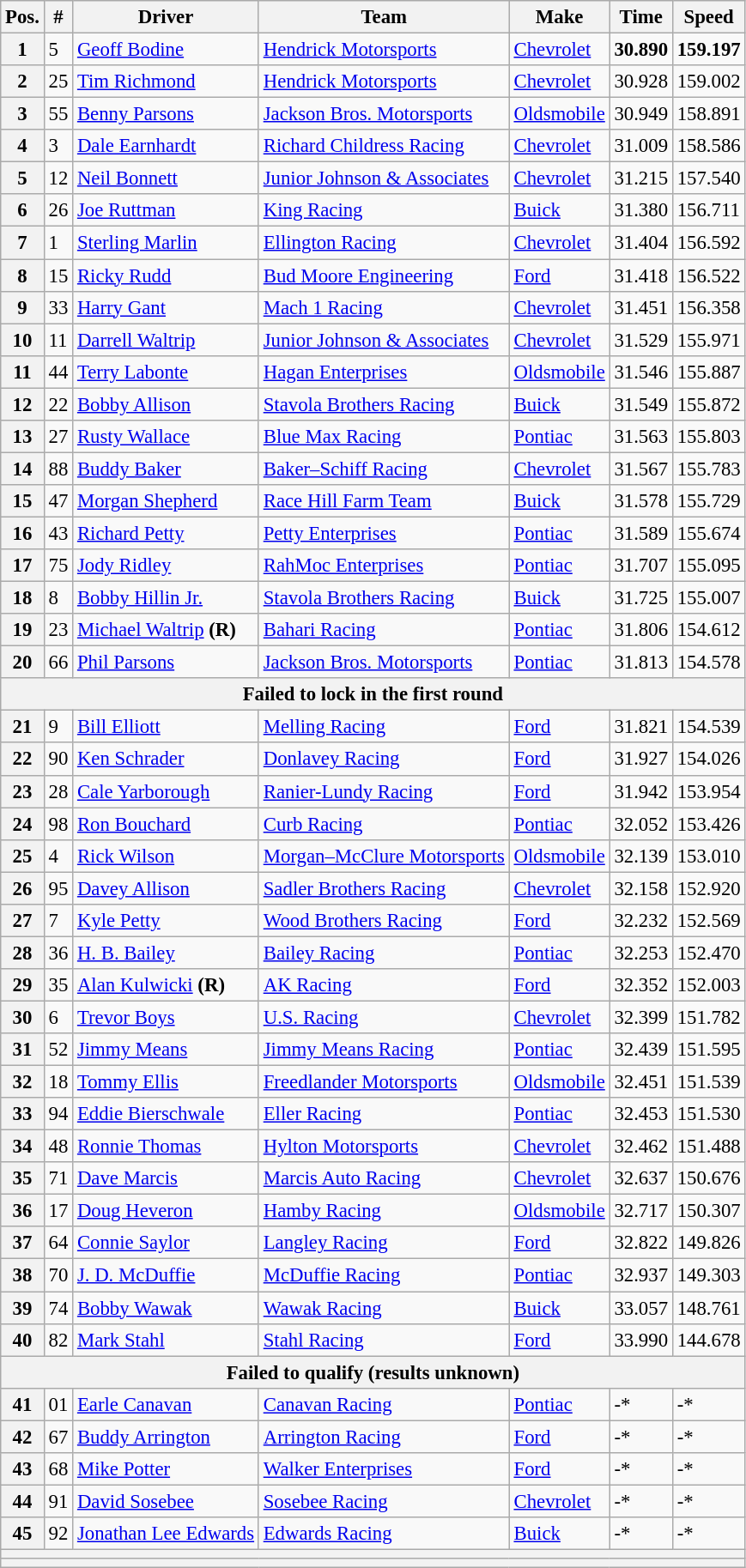<table class="wikitable" style="font-size:95%">
<tr>
<th>Pos.</th>
<th>#</th>
<th>Driver</th>
<th>Team</th>
<th>Make</th>
<th>Time</th>
<th>Speed</th>
</tr>
<tr>
<th>1</th>
<td>5</td>
<td><a href='#'>Geoff Bodine</a></td>
<td><a href='#'>Hendrick Motorsports</a></td>
<td><a href='#'>Chevrolet</a></td>
<td><strong>30.890</strong></td>
<td><strong>159.197</strong></td>
</tr>
<tr>
<th>2</th>
<td>25</td>
<td><a href='#'>Tim Richmond</a></td>
<td><a href='#'>Hendrick Motorsports</a></td>
<td><a href='#'>Chevrolet</a></td>
<td>30.928</td>
<td>159.002</td>
</tr>
<tr>
<th>3</th>
<td>55</td>
<td><a href='#'>Benny Parsons</a></td>
<td><a href='#'>Jackson Bros. Motorsports</a></td>
<td><a href='#'>Oldsmobile</a></td>
<td>30.949</td>
<td>158.891</td>
</tr>
<tr>
<th>4</th>
<td>3</td>
<td><a href='#'>Dale Earnhardt</a></td>
<td><a href='#'>Richard Childress Racing</a></td>
<td><a href='#'>Chevrolet</a></td>
<td>31.009</td>
<td>158.586</td>
</tr>
<tr>
<th>5</th>
<td>12</td>
<td><a href='#'>Neil Bonnett</a></td>
<td><a href='#'>Junior Johnson & Associates</a></td>
<td><a href='#'>Chevrolet</a></td>
<td>31.215</td>
<td>157.540</td>
</tr>
<tr>
<th>6</th>
<td>26</td>
<td><a href='#'>Joe Ruttman</a></td>
<td><a href='#'>King Racing</a></td>
<td><a href='#'>Buick</a></td>
<td>31.380</td>
<td>156.711</td>
</tr>
<tr>
<th>7</th>
<td>1</td>
<td><a href='#'>Sterling Marlin</a></td>
<td><a href='#'>Ellington Racing</a></td>
<td><a href='#'>Chevrolet</a></td>
<td>31.404</td>
<td>156.592</td>
</tr>
<tr>
<th>8</th>
<td>15</td>
<td><a href='#'>Ricky Rudd</a></td>
<td><a href='#'>Bud Moore Engineering</a></td>
<td><a href='#'>Ford</a></td>
<td>31.418</td>
<td>156.522</td>
</tr>
<tr>
<th>9</th>
<td>33</td>
<td><a href='#'>Harry Gant</a></td>
<td><a href='#'>Mach 1 Racing</a></td>
<td><a href='#'>Chevrolet</a></td>
<td>31.451</td>
<td>156.358</td>
</tr>
<tr>
<th>10</th>
<td>11</td>
<td><a href='#'>Darrell Waltrip</a></td>
<td><a href='#'>Junior Johnson & Associates</a></td>
<td><a href='#'>Chevrolet</a></td>
<td>31.529</td>
<td>155.971</td>
</tr>
<tr>
<th>11</th>
<td>44</td>
<td><a href='#'>Terry Labonte</a></td>
<td><a href='#'>Hagan Enterprises</a></td>
<td><a href='#'>Oldsmobile</a></td>
<td>31.546</td>
<td>155.887</td>
</tr>
<tr>
<th>12</th>
<td>22</td>
<td><a href='#'>Bobby Allison</a></td>
<td><a href='#'>Stavola Brothers Racing</a></td>
<td><a href='#'>Buick</a></td>
<td>31.549</td>
<td>155.872</td>
</tr>
<tr>
<th>13</th>
<td>27</td>
<td><a href='#'>Rusty Wallace</a></td>
<td><a href='#'>Blue Max Racing</a></td>
<td><a href='#'>Pontiac</a></td>
<td>31.563</td>
<td>155.803</td>
</tr>
<tr>
<th>14</th>
<td>88</td>
<td><a href='#'>Buddy Baker</a></td>
<td><a href='#'>Baker–Schiff Racing</a></td>
<td><a href='#'>Chevrolet</a></td>
<td>31.567</td>
<td>155.783</td>
</tr>
<tr>
<th>15</th>
<td>47</td>
<td><a href='#'>Morgan Shepherd</a></td>
<td><a href='#'>Race Hill Farm Team</a></td>
<td><a href='#'>Buick</a></td>
<td>31.578</td>
<td>155.729</td>
</tr>
<tr>
<th>16</th>
<td>43</td>
<td><a href='#'>Richard Petty</a></td>
<td><a href='#'>Petty Enterprises</a></td>
<td><a href='#'>Pontiac</a></td>
<td>31.589</td>
<td>155.674</td>
</tr>
<tr>
<th>17</th>
<td>75</td>
<td><a href='#'>Jody Ridley</a></td>
<td><a href='#'>RahMoc Enterprises</a></td>
<td><a href='#'>Pontiac</a></td>
<td>31.707</td>
<td>155.095</td>
</tr>
<tr>
<th>18</th>
<td>8</td>
<td><a href='#'>Bobby Hillin Jr.</a></td>
<td><a href='#'>Stavola Brothers Racing</a></td>
<td><a href='#'>Buick</a></td>
<td>31.725</td>
<td>155.007</td>
</tr>
<tr>
<th>19</th>
<td>23</td>
<td><a href='#'>Michael Waltrip</a> <strong>(R)</strong></td>
<td><a href='#'>Bahari Racing</a></td>
<td><a href='#'>Pontiac</a></td>
<td>31.806</td>
<td>154.612</td>
</tr>
<tr>
<th>20</th>
<td>66</td>
<td><a href='#'>Phil Parsons</a></td>
<td><a href='#'>Jackson Bros. Motorsports</a></td>
<td><a href='#'>Pontiac</a></td>
<td>31.813</td>
<td>154.578</td>
</tr>
<tr>
<th colspan="7">Failed to lock in the first round</th>
</tr>
<tr>
<th>21</th>
<td>9</td>
<td><a href='#'>Bill Elliott</a></td>
<td><a href='#'>Melling Racing</a></td>
<td><a href='#'>Ford</a></td>
<td>31.821</td>
<td>154.539</td>
</tr>
<tr>
<th>22</th>
<td>90</td>
<td><a href='#'>Ken Schrader</a></td>
<td><a href='#'>Donlavey Racing</a></td>
<td><a href='#'>Ford</a></td>
<td>31.927</td>
<td>154.026</td>
</tr>
<tr>
<th>23</th>
<td>28</td>
<td><a href='#'>Cale Yarborough</a></td>
<td><a href='#'>Ranier-Lundy Racing</a></td>
<td><a href='#'>Ford</a></td>
<td>31.942</td>
<td>153.954</td>
</tr>
<tr>
<th>24</th>
<td>98</td>
<td><a href='#'>Ron Bouchard</a></td>
<td><a href='#'>Curb Racing</a></td>
<td><a href='#'>Pontiac</a></td>
<td>32.052</td>
<td>153.426</td>
</tr>
<tr>
<th>25</th>
<td>4</td>
<td><a href='#'>Rick Wilson</a></td>
<td><a href='#'>Morgan–McClure Motorsports</a></td>
<td><a href='#'>Oldsmobile</a></td>
<td>32.139</td>
<td>153.010</td>
</tr>
<tr>
<th>26</th>
<td>95</td>
<td><a href='#'>Davey Allison</a></td>
<td><a href='#'>Sadler Brothers Racing</a></td>
<td><a href='#'>Chevrolet</a></td>
<td>32.158</td>
<td>152.920</td>
</tr>
<tr>
<th>27</th>
<td>7</td>
<td><a href='#'>Kyle Petty</a></td>
<td><a href='#'>Wood Brothers Racing</a></td>
<td><a href='#'>Ford</a></td>
<td>32.232</td>
<td>152.569</td>
</tr>
<tr>
<th>28</th>
<td>36</td>
<td><a href='#'>H. B. Bailey</a></td>
<td><a href='#'>Bailey Racing</a></td>
<td><a href='#'>Pontiac</a></td>
<td>32.253</td>
<td>152.470</td>
</tr>
<tr>
<th>29</th>
<td>35</td>
<td><a href='#'>Alan Kulwicki</a> <strong>(R)</strong></td>
<td><a href='#'>AK Racing</a></td>
<td><a href='#'>Ford</a></td>
<td>32.352</td>
<td>152.003</td>
</tr>
<tr>
<th>30</th>
<td>6</td>
<td><a href='#'>Trevor Boys</a></td>
<td><a href='#'>U.S. Racing</a></td>
<td><a href='#'>Chevrolet</a></td>
<td>32.399</td>
<td>151.782</td>
</tr>
<tr>
<th>31</th>
<td>52</td>
<td><a href='#'>Jimmy Means</a></td>
<td><a href='#'>Jimmy Means Racing</a></td>
<td><a href='#'>Pontiac</a></td>
<td>32.439</td>
<td>151.595</td>
</tr>
<tr>
<th>32</th>
<td>18</td>
<td><a href='#'>Tommy Ellis</a></td>
<td><a href='#'>Freedlander Motorsports</a></td>
<td><a href='#'>Oldsmobile</a></td>
<td>32.451</td>
<td>151.539</td>
</tr>
<tr>
<th>33</th>
<td>94</td>
<td><a href='#'>Eddie Bierschwale</a></td>
<td><a href='#'>Eller Racing</a></td>
<td><a href='#'>Pontiac</a></td>
<td>32.453</td>
<td>151.530</td>
</tr>
<tr>
<th>34</th>
<td>48</td>
<td><a href='#'>Ronnie Thomas</a></td>
<td><a href='#'>Hylton Motorsports</a></td>
<td><a href='#'>Chevrolet</a></td>
<td>32.462</td>
<td>151.488</td>
</tr>
<tr>
<th>35</th>
<td>71</td>
<td><a href='#'>Dave Marcis</a></td>
<td><a href='#'>Marcis Auto Racing</a></td>
<td><a href='#'>Chevrolet</a></td>
<td>32.637</td>
<td>150.676</td>
</tr>
<tr>
<th>36</th>
<td>17</td>
<td><a href='#'>Doug Heveron</a></td>
<td><a href='#'>Hamby Racing</a></td>
<td><a href='#'>Oldsmobile</a></td>
<td>32.717</td>
<td>150.307</td>
</tr>
<tr>
<th>37</th>
<td>64</td>
<td><a href='#'>Connie Saylor</a></td>
<td><a href='#'>Langley Racing</a></td>
<td><a href='#'>Ford</a></td>
<td>32.822</td>
<td>149.826</td>
</tr>
<tr>
<th>38</th>
<td>70</td>
<td><a href='#'>J. D. McDuffie</a></td>
<td><a href='#'>McDuffie Racing</a></td>
<td><a href='#'>Pontiac</a></td>
<td>32.937</td>
<td>149.303</td>
</tr>
<tr>
<th>39</th>
<td>74</td>
<td><a href='#'>Bobby Wawak</a></td>
<td><a href='#'>Wawak Racing</a></td>
<td><a href='#'>Buick</a></td>
<td>33.057</td>
<td>148.761</td>
</tr>
<tr>
<th>40</th>
<td>82</td>
<td><a href='#'>Mark Stahl</a></td>
<td><a href='#'>Stahl Racing</a></td>
<td><a href='#'>Ford</a></td>
<td>33.990</td>
<td>144.678</td>
</tr>
<tr>
<th colspan="7">Failed to qualify (results unknown)</th>
</tr>
<tr>
<th>41</th>
<td>01</td>
<td><a href='#'>Earle Canavan</a></td>
<td><a href='#'>Canavan Racing</a></td>
<td><a href='#'>Pontiac</a></td>
<td>-*</td>
<td>-*</td>
</tr>
<tr>
<th>42</th>
<td>67</td>
<td><a href='#'>Buddy Arrington</a></td>
<td><a href='#'>Arrington Racing</a></td>
<td><a href='#'>Ford</a></td>
<td>-*</td>
<td>-*</td>
</tr>
<tr>
<th>43</th>
<td>68</td>
<td><a href='#'>Mike Potter</a></td>
<td><a href='#'>Walker Enterprises</a></td>
<td><a href='#'>Ford</a></td>
<td>-*</td>
<td>-*</td>
</tr>
<tr>
<th>44</th>
<td>91</td>
<td><a href='#'>David Sosebee</a></td>
<td><a href='#'>Sosebee Racing</a></td>
<td><a href='#'>Chevrolet</a></td>
<td>-*</td>
<td>-*</td>
</tr>
<tr>
<th>45</th>
<td>92</td>
<td><a href='#'>Jonathan Lee Edwards</a></td>
<td><a href='#'>Edwards Racing</a></td>
<td><a href='#'>Buick</a></td>
<td>-*</td>
<td>-*</td>
</tr>
<tr>
<th colspan="7"></th>
</tr>
<tr>
<th colspan="7"></th>
</tr>
</table>
